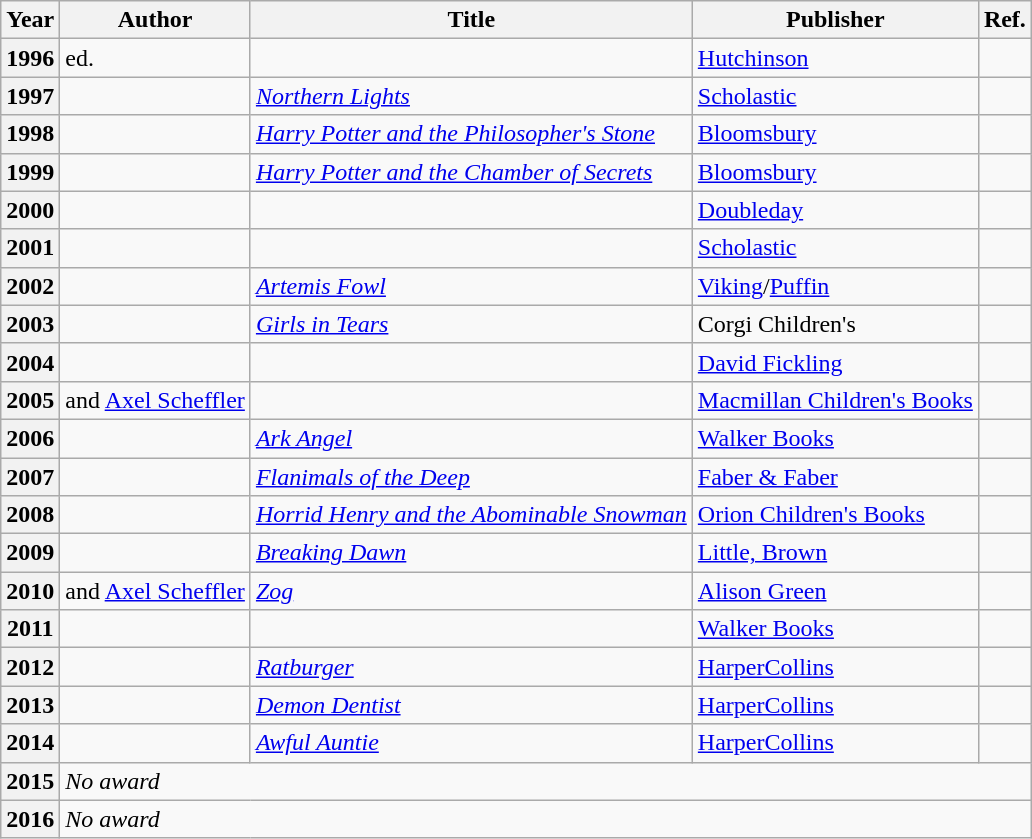<table class="wikitable sortable">
<tr>
<th>Year</th>
<th>Author</th>
<th>Title</th>
<th>Publisher</th>
<th>Ref.</th>
</tr>
<tr>
<th>1996</th>
<td> ed.</td>
<td></td>
<td><a href='#'>Hutchinson</a></td>
<td></td>
</tr>
<tr>
<th>1997</th>
<td></td>
<td><em><a href='#'>Northern Lights</a></em></td>
<td><a href='#'>Scholastic</a></td>
<td></td>
</tr>
<tr>
<th>1998</th>
<td></td>
<td><em><a href='#'>Harry Potter and the Philosopher's Stone</a></em></td>
<td><a href='#'>Bloomsbury</a></td>
<td></td>
</tr>
<tr>
<th>1999</th>
<td></td>
<td><em><a href='#'>Harry Potter and the Chamber of Secrets</a></em></td>
<td><a href='#'>Bloomsbury</a></td>
<td></td>
</tr>
<tr>
<th>2000</th>
<td></td>
<td></td>
<td><a href='#'>Doubleday</a></td>
<td></td>
</tr>
<tr>
<th>2001</th>
<td></td>
<td></td>
<td><a href='#'>Scholastic</a></td>
<td></td>
</tr>
<tr>
<th>2002</th>
<td></td>
<td><em><a href='#'>Artemis Fowl</a></em></td>
<td><a href='#'>Viking</a>/<a href='#'>Puffin</a></td>
<td></td>
</tr>
<tr>
<th>2003</th>
<td></td>
<td><em><a href='#'>Girls in Tears</a></em></td>
<td>Corgi Children's</td>
<td></td>
</tr>
<tr>
<th>2004</th>
<td></td>
<td></td>
<td><a href='#'>David Fickling</a></td>
<td></td>
</tr>
<tr>
<th>2005</th>
<td> and <a href='#'>Axel Scheffler</a></td>
<td></td>
<td><a href='#'>Macmillan Children's Books</a></td>
<td></td>
</tr>
<tr>
<th>2006</th>
<td></td>
<td><em><a href='#'>Ark Angel</a></em></td>
<td><a href='#'>Walker Books</a></td>
<td></td>
</tr>
<tr>
<th>2007</th>
<td></td>
<td><em><a href='#'>Flanimals of the Deep</a></em></td>
<td><a href='#'>Faber & Faber</a></td>
<td></td>
</tr>
<tr>
<th>2008</th>
<td></td>
<td><em><a href='#'>Horrid Henry and the Abominable Snowman</a></em></td>
<td><a href='#'>Orion Children's Books</a></td>
<td></td>
</tr>
<tr>
<th>2009</th>
<td></td>
<td><em><a href='#'>Breaking Dawn</a></em></td>
<td><a href='#'>Little, Brown</a></td>
<td></td>
</tr>
<tr>
<th>2010</th>
<td> and <a href='#'>Axel Scheffler</a></td>
<td><em><a href='#'>Zog</a></em></td>
<td><a href='#'>Alison Green</a></td>
<td></td>
</tr>
<tr>
<th>2011</th>
<td></td>
<td></td>
<td><a href='#'>Walker Books</a></td>
<td></td>
</tr>
<tr>
<th>2012</th>
<td></td>
<td><em><a href='#'>Ratburger</a></em></td>
<td><a href='#'>HarperCollins</a></td>
<td></td>
</tr>
<tr>
<th>2013</th>
<td></td>
<td><em><a href='#'>Demon Dentist</a></em></td>
<td><a href='#'>HarperCollins</a></td>
<td></td>
</tr>
<tr>
<th>2014</th>
<td></td>
<td><em><a href='#'>Awful Auntie</a></em></td>
<td><a href='#'>HarperCollins</a></td>
<td></td>
</tr>
<tr>
<th>2015</th>
<td colspan="4"><em>No award</em></td>
</tr>
<tr>
<th>2016</th>
<td colspan="4"><em>No award</em></td>
</tr>
</table>
